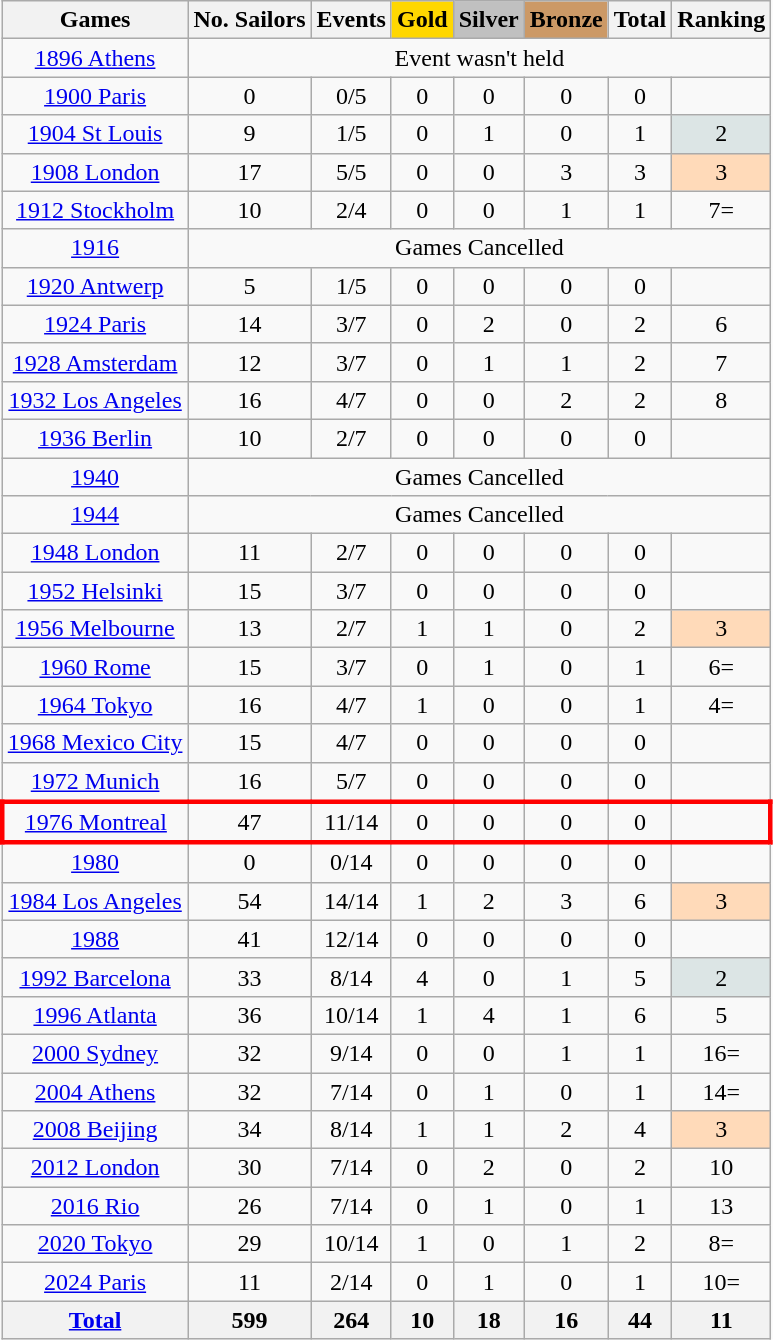<table class="wikitable sortable" style="text-align:center">
<tr>
<th>Games</th>
<th>No. Sailors</th>
<th>Events</th>
<th style="background-color:gold;">Gold</th>
<th style="background-color:silver;">Silver</th>
<th style="background-color:#c96;">Bronze</th>
<th>Total</th>
<th>Ranking</th>
</tr>
<tr>
<td><a href='#'>1896 Athens</a></td>
<td colspan=7>Event wasn't held</td>
</tr>
<tr>
<td><a href='#'>1900 Paris</a></td>
<td>0</td>
<td>0/5</td>
<td>0</td>
<td>0</td>
<td>0</td>
<td>0</td>
<td></td>
</tr>
<tr>
<td><a href='#'>1904 St Louis</a></td>
<td>9</td>
<td>1/5</td>
<td>0</td>
<td>1</td>
<td>0</td>
<td>1</td>
<td bgcolor=dce5e5>2</td>
</tr>
<tr>
<td><a href='#'>1908 London</a></td>
<td>17</td>
<td>5/5</td>
<td>0</td>
<td>0</td>
<td>3</td>
<td>3</td>
<td bgcolor=ffdab9>3</td>
</tr>
<tr>
<td><a href='#'>1912 Stockholm</a></td>
<td>10</td>
<td>2/4</td>
<td>0</td>
<td>0</td>
<td>1</td>
<td>1</td>
<td>7=</td>
</tr>
<tr>
<td><a href='#'>1916</a></td>
<td colspan=7>Games Cancelled</td>
</tr>
<tr>
<td><a href='#'>1920 Antwerp</a></td>
<td>5</td>
<td>1/5</td>
<td>0</td>
<td>0</td>
<td>0</td>
<td>0</td>
<td></td>
</tr>
<tr>
<td><a href='#'>1924 Paris</a></td>
<td>14</td>
<td>3/7</td>
<td>0</td>
<td>2</td>
<td>0</td>
<td>2</td>
<td>6</td>
</tr>
<tr>
<td><a href='#'>1928 Amsterdam</a></td>
<td>12</td>
<td>3/7</td>
<td>0</td>
<td>1</td>
<td>1</td>
<td>2</td>
<td>7</td>
</tr>
<tr>
<td><a href='#'>1932 Los Angeles</a></td>
<td>16</td>
<td>4/7</td>
<td>0</td>
<td>0</td>
<td>2</td>
<td>2</td>
<td>8</td>
</tr>
<tr>
<td><a href='#'>1936 Berlin</a></td>
<td>10</td>
<td>2/7</td>
<td>0</td>
<td>0</td>
<td>0</td>
<td>0</td>
<td></td>
</tr>
<tr>
<td><a href='#'>1940</a></td>
<td colspan=7>Games Cancelled</td>
</tr>
<tr>
<td><a href='#'>1944</a></td>
<td colspan=7>Games Cancelled</td>
</tr>
<tr>
<td><a href='#'>1948 London</a></td>
<td>11</td>
<td>2/7</td>
<td>0</td>
<td>0</td>
<td>0</td>
<td>0</td>
<td></td>
</tr>
<tr>
<td><a href='#'>1952 Helsinki</a></td>
<td>15</td>
<td>3/7</td>
<td>0</td>
<td>0</td>
<td>0</td>
<td>0</td>
<td></td>
</tr>
<tr>
<td><a href='#'>1956 Melbourne</a></td>
<td>13</td>
<td>2/7</td>
<td>1</td>
<td>1</td>
<td>0</td>
<td>2</td>
<td bgcolor=ffdab9>3</td>
</tr>
<tr>
<td><a href='#'>1960 Rome</a></td>
<td>15</td>
<td>3/7</td>
<td>0</td>
<td>1</td>
<td>0</td>
<td>1</td>
<td>6=</td>
</tr>
<tr>
<td><a href='#'>1964 Tokyo</a></td>
<td>16</td>
<td>4/7</td>
<td>1</td>
<td>0</td>
<td>0</td>
<td>1</td>
<td>4=</td>
</tr>
<tr>
<td><a href='#'>1968 Mexico City</a></td>
<td>15</td>
<td>4/7</td>
<td>0</td>
<td>0</td>
<td>0</td>
<td>0</td>
<td></td>
</tr>
<tr>
<td><a href='#'>1972 Munich</a></td>
<td>16</td>
<td>5/7</td>
<td>0</td>
<td>0</td>
<td>0</td>
<td>0</td>
<td></td>
</tr>
<tr align=center style="border: 3px solid red">
<td><a href='#'>1976 Montreal</a></td>
<td>47</td>
<td>11/14</td>
<td>0</td>
<td>0</td>
<td>0</td>
<td>0</td>
<td></td>
</tr>
<tr>
<td><a href='#'>1980</a></td>
<td>0</td>
<td>0/14</td>
<td>0</td>
<td>0</td>
<td>0</td>
<td>0</td>
<td></td>
</tr>
<tr>
<td><a href='#'>1984 Los Angeles</a></td>
<td>54</td>
<td>14/14</td>
<td>1</td>
<td>2</td>
<td>3</td>
<td>6</td>
<td bgcolor=ffdab9>3</td>
</tr>
<tr>
<td><a href='#'>1988</a></td>
<td>41</td>
<td>12/14</td>
<td>0</td>
<td>0</td>
<td>0</td>
<td>0</td>
<td></td>
</tr>
<tr>
<td><a href='#'>1992 Barcelona</a></td>
<td>33</td>
<td>8/14</td>
<td>4</td>
<td>0</td>
<td>1</td>
<td>5</td>
<td bgcolor=dce5e5>2</td>
</tr>
<tr>
<td><a href='#'>1996 Atlanta</a></td>
<td>36</td>
<td>10/14</td>
<td>1</td>
<td>4</td>
<td>1</td>
<td>6</td>
<td>5</td>
</tr>
<tr>
<td><a href='#'>2000 Sydney</a></td>
<td>32</td>
<td>9/14</td>
<td>0</td>
<td>0</td>
<td>1</td>
<td>1</td>
<td>16=</td>
</tr>
<tr>
<td><a href='#'>2004 Athens</a></td>
<td>32</td>
<td>7/14</td>
<td>0</td>
<td>1</td>
<td>0</td>
<td>1</td>
<td>14=</td>
</tr>
<tr>
<td><a href='#'>2008 Beijing</a></td>
<td>34</td>
<td>8/14</td>
<td>1</td>
<td>1</td>
<td>2</td>
<td>4</td>
<td bgcolor=ffdab9>3</td>
</tr>
<tr>
<td><a href='#'>2012 London</a></td>
<td>30</td>
<td>7/14</td>
<td>0</td>
<td>2</td>
<td>0</td>
<td>2</td>
<td>10</td>
</tr>
<tr>
<td><a href='#'>2016 Rio</a></td>
<td>26</td>
<td>7/14</td>
<td>0</td>
<td>1</td>
<td>0</td>
<td>1</td>
<td>13</td>
</tr>
<tr>
<td><a href='#'>2020 Tokyo</a></td>
<td>29</td>
<td>10/14</td>
<td>1</td>
<td>0</td>
<td>1</td>
<td>2</td>
<td>8=</td>
</tr>
<tr>
<td><a href='#'>2024 Paris</a></td>
<td>11</td>
<td>2/14</td>
<td>0</td>
<td>1</td>
<td>0</td>
<td>1</td>
<td>10=</td>
</tr>
<tr>
<th><a href='#'>Total</a></th>
<th>599</th>
<th>264</th>
<th>10</th>
<th>18</th>
<th>16</th>
<th>44</th>
<th>11</th>
</tr>
</table>
